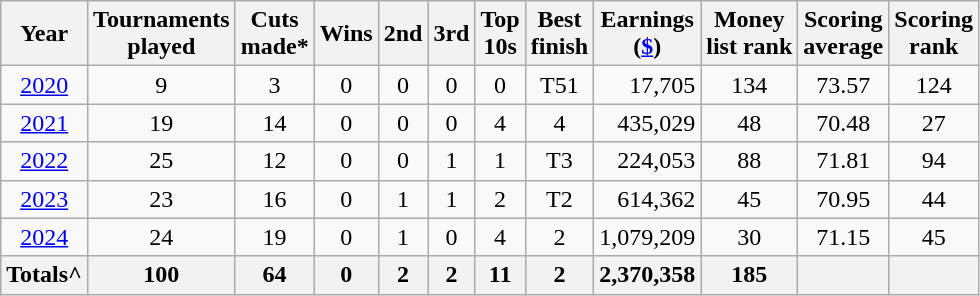<table class="wikitable" style="text-align:center; ">
<tr>
<th>Year</th>
<th>Tournaments <br>played</th>
<th>Cuts <br>made*</th>
<th>Wins</th>
<th>2nd</th>
<th>3rd</th>
<th>Top <br>10s</th>
<th>Best <br>finish</th>
<th>Earnings<br>(<a href='#'>$</a>)</th>
<th>Money<br>list rank</th>
<th>Scoring <br> average</th>
<th>Scoring<br>rank</th>
</tr>
<tr>
<td><a href='#'>2020</a></td>
<td>9</td>
<td>3</td>
<td>0</td>
<td>0</td>
<td>0</td>
<td>0</td>
<td>T51</td>
<td align=right>17,705</td>
<td>134</td>
<td>73.57</td>
<td>124</td>
</tr>
<tr>
<td><a href='#'>2021</a></td>
<td>19</td>
<td>14</td>
<td>0</td>
<td>0</td>
<td>0</td>
<td>4</td>
<td>4</td>
<td align=right>435,029</td>
<td>48</td>
<td>70.48</td>
<td>27</td>
</tr>
<tr>
<td><a href='#'>2022</a></td>
<td>25</td>
<td>12</td>
<td>0</td>
<td>0</td>
<td>1</td>
<td>1</td>
<td>T3</td>
<td align=right>224,053</td>
<td>88</td>
<td>71.81</td>
<td>94</td>
</tr>
<tr>
<td><a href='#'>2023</a></td>
<td>23</td>
<td>16</td>
<td>0</td>
<td>1</td>
<td>1</td>
<td>2</td>
<td>T2</td>
<td align=right>614,362</td>
<td>45</td>
<td>70.95</td>
<td>44</td>
</tr>
<tr>
<td><a href='#'>2024</a></td>
<td>24</td>
<td>19</td>
<td>0</td>
<td>1</td>
<td>0</td>
<td>4</td>
<td>2</td>
<td align=right>1,079,209</td>
<td>30</td>
<td>71.15</td>
<td>45</td>
</tr>
<tr>
<th>Totals^</th>
<th>100</th>
<th>64</th>
<th>0 </th>
<th>2 </th>
<th>2 </th>
<th>11 </th>
<th>2 </th>
<th align=right>2,370,358 </th>
<th>185 </th>
<th></th>
<th></th>
</tr>
</table>
